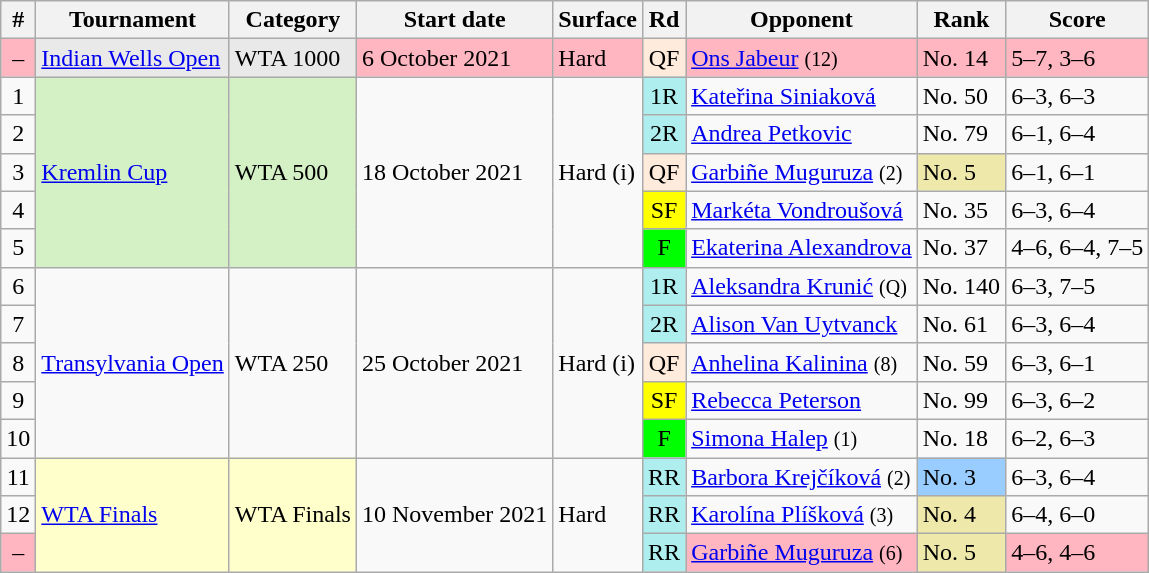<table class="wikitable sortable">
<tr>
<th scope="col">#</th>
<th scope="col">Tournament</th>
<th scope="col">Category</th>
<th scope="col">Start date</th>
<th scope="col">Surface</th>
<th scope="col">Rd</th>
<th scope="col">Opponent</th>
<th scope="col">Rank</th>
<th scope="col" class="unsortable">Score</th>
</tr>
<tr style="background:lightpink">
<td style="text-align:center">–</td>
<td style="background:#e9e9e9;"><a href='#'>Indian Wells Open</a></td>
<td style="background:#e9e9e9;">WTA 1000</td>
<td>6 October 2021</td>
<td>Hard</td>
<td style="text-align:center; background:#ffebdc;">QF</td>
<td> <a href='#'>Ons Jabeur</a> <small>(12)</small></td>
<td style="text-align:left">No. 14</td>
<td>5–7, 3–6</td>
</tr>
<tr>
<td style="text-align:center">1</td>
<td style="background:#d4f1c5;" rowspan="5"><a href='#'>Kremlin Cup</a></td>
<td style="background:#d4f1c5;" rowspan="5">WTA 500</td>
<td rowspan="5">18 October 2021</td>
<td rowspan="5">Hard (i)</td>
<td style="text-align:center; background:#afeeee;">1R</td>
<td> <a href='#'>Kateřina Siniaková</a></td>
<td style="text-align:left">No. 50</td>
<td>6–3, 6–3</td>
</tr>
<tr>
<td style="text-align:center">2</td>
<td style="text-align:center; background:#afeeee;">2R</td>
<td> <a href='#'>Andrea Petkovic</a></td>
<td style="text-align:left">No. 79</td>
<td>6–1, 6–4</td>
</tr>
<tr>
<td style="text-align:center">3</td>
<td style="text-align:center; background:#ffebdc;">QF</td>
<td> <a href='#'>Garbiñe Muguruza</a> <small>(2)</small></td>
<td style="text-align:left;background:#eee8aa">No. 5</td>
<td>6–1, 6–1</td>
</tr>
<tr>
<td style="text-align:center">4</td>
<td style="text-align:center; background:yellow;">SF</td>
<td> <a href='#'>Markéta Vondroušová</a></td>
<td style="text-align:left">No. 35</td>
<td>6–3, 6–4</td>
</tr>
<tr>
<td style="text-align:center">5</td>
<td style="text-align:center; background:lime;">F</td>
<td> <a href='#'>Ekaterina Alexandrova</a></td>
<td style="text-align:left">No. 37</td>
<td>4–6, 6–4, 7–5</td>
</tr>
<tr>
<td style="text-align:center">6</td>
<td rowspan="5"><a href='#'>Transylvania Open</a></td>
<td rowspan="5">WTA 250</td>
<td rowspan="5">25 October 2021</td>
<td rowspan="5">Hard (i)</td>
<td style="text-align:center; background:#afeeee;">1R</td>
<td> <a href='#'>Aleksandra Krunić</a> <small>(Q)</small></td>
<td style="text-align:left">No. 140</td>
<td>6–3, 7–5</td>
</tr>
<tr>
<td style="text-align:center">7</td>
<td style="text-align:center; background:#afeeee;">2R</td>
<td> <a href='#'>Alison Van Uytvanck</a></td>
<td style="text-align:left">No. 61</td>
<td>6–3, 6–4</td>
</tr>
<tr>
<td style="text-align:center">8</td>
<td style="text-align:center; background:#ffebdc;">QF</td>
<td> <a href='#'>Anhelina Kalinina</a> <small>(8)</small></td>
<td style="text-align:left">No. 59</td>
<td>6–3, 6–1</td>
</tr>
<tr>
<td style="text-align:center">9</td>
<td style="text-align:center; background:yellow;">SF</td>
<td> <a href='#'>Rebecca Peterson</a></td>
<td style="text-align:left">No. 99</td>
<td>6–3, 6–2</td>
</tr>
<tr>
<td style="text-align:center">10</td>
<td style="text-align:center; background:lime;">F</td>
<td> <a href='#'>Simona Halep</a> <small>(1)</small></td>
<td style="text-align:left">No. 18</td>
<td>6–2, 6–3</td>
</tr>
<tr>
<td style="text-align:center">11</td>
<td style="background:#ffffcc;" rowspan="3"><a href='#'>WTA Finals</a></td>
<td style="background:#ffffcc;" rowspan="3">WTA Finals</td>
<td rowspan="3">10 November 2021</td>
<td rowspan="3">Hard</td>
<td style="text-align:center; background:#afeeee;">RR</td>
<td> <a href='#'>Barbora Krejčíková</a> <small>(2)</small></td>
<td style="text-align:left;background:#9cf">No. 3</td>
<td>6–3, 6–4</td>
</tr>
<tr>
<td style="text-align:center">12</td>
<td style="text-align:center; background:#afeeee;">RR</td>
<td> <a href='#'>Karolína Plíšková</a> <small>(3)</small></td>
<td style="text-align:left;background:#eee8aa">No. 4</td>
<td>6–4, 6–0</td>
</tr>
<tr style="background:lightpink">
<td style="text-align:center">–</td>
<td style="text-align:center; background:#afeeee;">RR</td>
<td> <a href='#'>Garbiñe Muguruza</a> <small>(6)</small></td>
<td style="text-align:left;background:#eee8aa">No. 5</td>
<td>4–6, 4–6</td>
</tr>
</table>
